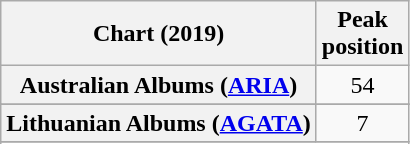<table class="wikitable sortable plainrowheaders" style="text-align:center">
<tr>
<th scope="col">Chart (2019)</th>
<th scope="col">Peak<br>position</th>
</tr>
<tr>
<th scope="row">Australian Albums (<a href='#'>ARIA</a>)</th>
<td>54</td>
</tr>
<tr>
</tr>
<tr>
</tr>
<tr>
</tr>
<tr>
</tr>
<tr>
</tr>
<tr>
</tr>
<tr>
</tr>
<tr>
<th scope="row">Lithuanian Albums (<a href='#'>AGATA</a>)</th>
<td>7</td>
</tr>
<tr>
</tr>
<tr>
</tr>
<tr>
</tr>
<tr>
</tr>
<tr>
</tr>
<tr>
</tr>
<tr>
</tr>
</table>
